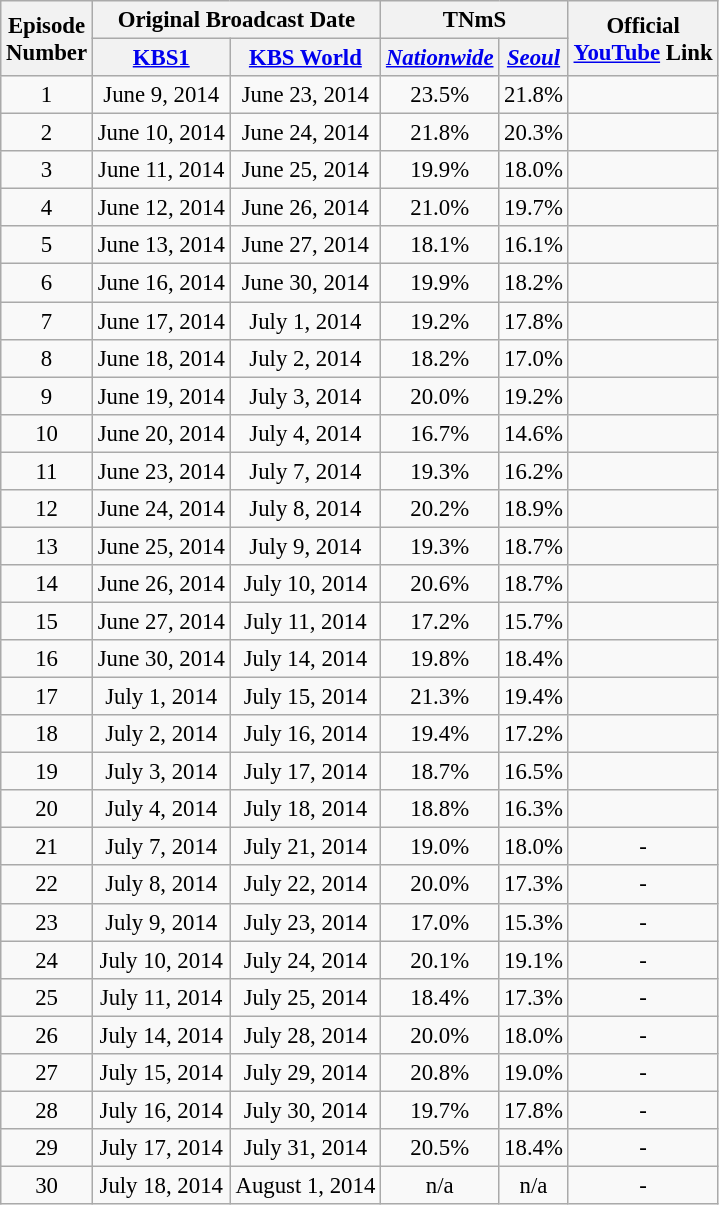<table class="wikitable" style="font-size: 95%; text-align:center;">
<tr>
<th rowspan="2">Episode<br>Number</th>
<th colspan="2">Original Broadcast Date</th>
<th colspan="2">TNmS</th>
<th rowspan="2">Official<br><a href='#'>YouTube</a> Link</th>
</tr>
<tr>
<th><a href='#'>KBS1</a></th>
<th><a href='#'>KBS World</a></th>
<th><em><a href='#'>Nationwide</a></em></th>
<th><em><a href='#'>Seoul</a></em></th>
</tr>
<tr>
<td>1</td>
<td>June 9, 2014</td>
<td>June 23, 2014</td>
<td><span>23.5%</span></td>
<td><span>21.8%</span></td>
<td></td>
</tr>
<tr>
<td>2</td>
<td>June 10, 2014</td>
<td>June 24, 2014</td>
<td>21.8%</td>
<td>20.3%</td>
<td></td>
</tr>
<tr>
<td>3</td>
<td>June 11, 2014</td>
<td>June 25, 2014</td>
<td>19.9%</td>
<td>18.0%</td>
<td></td>
</tr>
<tr>
<td>4</td>
<td>June 12, 2014</td>
<td>June 26, 2014</td>
<td>21.0%</td>
<td>19.7%</td>
<td></td>
</tr>
<tr>
<td>5</td>
<td>June 13, 2014</td>
<td>June 27, 2014</td>
<td>18.1%</td>
<td>16.1%</td>
<td></td>
</tr>
<tr>
<td>6</td>
<td>June 16, 2014</td>
<td>June 30, 2014</td>
<td>19.9%</td>
<td>18.2%</td>
<td></td>
</tr>
<tr>
<td>7</td>
<td>June 17, 2014</td>
<td>July 1, 2014</td>
<td>19.2%</td>
<td>17.8%</td>
<td></td>
</tr>
<tr>
<td>8</td>
<td>June 18, 2014</td>
<td>July 2, 2014</td>
<td>18.2%</td>
<td>17.0%</td>
<td></td>
</tr>
<tr>
<td>9</td>
<td>June 19, 2014</td>
<td>July 3, 2014</td>
<td>20.0%</td>
<td>19.2%</td>
<td></td>
</tr>
<tr>
<td>10</td>
<td>June 20, 2014</td>
<td>July 4, 2014</td>
<td><span>16.7%</span></td>
<td><span>14.6%</span></td>
<td></td>
</tr>
<tr>
<td>11</td>
<td>June 23, 2014</td>
<td>July 7, 2014</td>
<td>19.3%</td>
<td>16.2%</td>
<td></td>
</tr>
<tr>
<td>12</td>
<td>June 24, 2014</td>
<td>July 8, 2014</td>
<td>20.2%</td>
<td>18.9%</td>
<td></td>
</tr>
<tr>
<td>13</td>
<td>June 25, 2014</td>
<td>July 9, 2014</td>
<td>19.3%</td>
<td>18.7%</td>
<td></td>
</tr>
<tr>
<td>14</td>
<td>June 26, 2014</td>
<td>July 10, 2014</td>
<td>20.6%</td>
<td>18.7%</td>
<td></td>
</tr>
<tr>
<td>15</td>
<td>June 27, 2014</td>
<td>July 11, 2014</td>
<td>17.2%</td>
<td>15.7%</td>
<td></td>
</tr>
<tr>
<td>16</td>
<td>June 30, 2014</td>
<td>July 14, 2014</td>
<td>19.8%</td>
<td>18.4%</td>
<td></td>
</tr>
<tr>
<td>17</td>
<td>July 1, 2014</td>
<td>July 15, 2014</td>
<td>21.3%</td>
<td>19.4%</td>
<td></td>
</tr>
<tr>
<td>18</td>
<td>July 2, 2014</td>
<td>July 16, 2014</td>
<td>19.4%</td>
<td>17.2%</td>
<td></td>
</tr>
<tr>
<td>19</td>
<td>July 3, 2014</td>
<td>July 17, 2014</td>
<td>18.7%</td>
<td>16.5%</td>
<td></td>
</tr>
<tr>
<td>20</td>
<td>July 4, 2014</td>
<td>July 18, 2014</td>
<td>18.8%</td>
<td>16.3%</td>
<td></td>
</tr>
<tr>
<td>21</td>
<td>July 7, 2014</td>
<td>July 21, 2014</td>
<td>19.0%</td>
<td>18.0%</td>
<td>-</td>
</tr>
<tr>
<td>22</td>
<td>July 8, 2014</td>
<td>July 22, 2014</td>
<td>20.0%</td>
<td>17.3%</td>
<td>-</td>
</tr>
<tr>
<td>23</td>
<td>July 9, 2014</td>
<td>July 23, 2014</td>
<td>17.0%</td>
<td>15.3%</td>
<td>-</td>
</tr>
<tr>
<td>24</td>
<td>July 10, 2014</td>
<td>July 24, 2014</td>
<td>20.1%</td>
<td>19.1%</td>
<td>-</td>
</tr>
<tr>
<td>25</td>
<td>July 11, 2014</td>
<td>July 25, 2014</td>
<td>18.4%</td>
<td>17.3%</td>
<td>-</td>
</tr>
<tr>
<td>26</td>
<td>July 14, 2014</td>
<td>July 28, 2014</td>
<td>20.0%</td>
<td>18.0%</td>
<td>-</td>
</tr>
<tr>
<td>27</td>
<td>July 15, 2014</td>
<td>July 29, 2014</td>
<td>20.8%</td>
<td>19.0%</td>
<td>-</td>
</tr>
<tr>
<td>28</td>
<td>July 16, 2014</td>
<td>July 30, 2014</td>
<td>19.7%</td>
<td>17.8%</td>
<td>-</td>
</tr>
<tr>
<td>29</td>
<td>July 17, 2014</td>
<td>July 31, 2014</td>
<td>20.5%</td>
<td>18.4%</td>
<td>-</td>
</tr>
<tr>
<td>30</td>
<td>July 18, 2014</td>
<td>August 1, 2014</td>
<td>n/a</td>
<td>n/a</td>
<td>-</td>
</tr>
</table>
